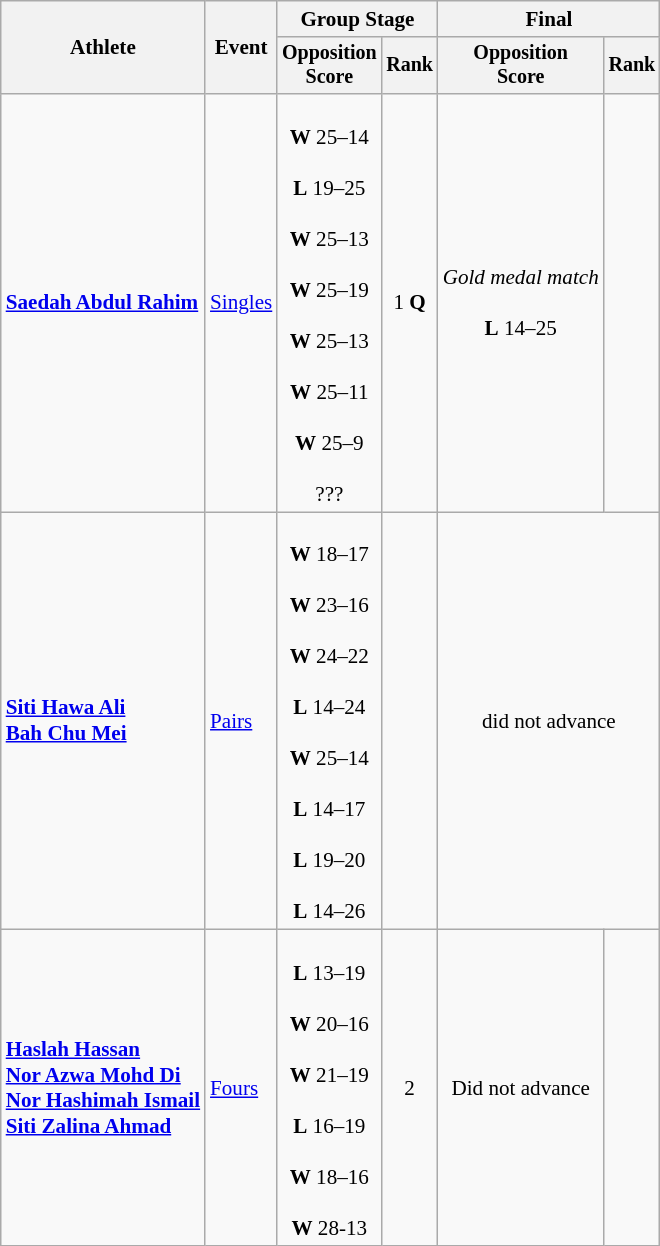<table class="wikitable" style="font-size:88%">
<tr>
<th rowspan=2>Athlete</th>
<th rowspan=2>Event</th>
<th colspan=2>Group Stage</th>
<th colspan=2>Final</th>
</tr>
<tr style="font-size:95%">
<th>Opposition<br>Score</th>
<th>Rank</th>
<th>Opposition<br>Score</th>
<th>Rank</th>
</tr>
<tr align=center>
<td align=left><strong><a href='#'>Saedah Abdul Rahim</a></strong></td>
<td align=left><a href='#'>Singles</a></td>
<td><br><strong>W</strong> 25–14<br><br><strong>L</strong> 19–25<br><br><strong>W</strong> 25–13<br><br><strong>W</strong> 25–19<br><br><strong>W</strong> 25–13<br><br><strong>W</strong> 25–11<br><br><strong>W</strong> 25–9<br><br>???</td>
<td>1 <strong>Q</strong></td>
<td><em>Gold medal match</em><br><br><strong>L</strong> 14–25<br></td>
<td></td>
</tr>
<tr align=center>
<td align=left><strong><a href='#'>Siti Hawa Ali</a> <br> <a href='#'>Bah Chu Mei</a></strong></td>
<td align=left><a href='#'>Pairs</a></td>
<td><br><strong>W</strong> 18–17<br><br><strong>W</strong> 23–16<br><br><strong>W</strong> 24–22<br><br><strong>L</strong> 14–24<br><br><strong>W</strong> 25–14<br><br><strong>L</strong> 14–17<br><br><strong>L</strong> 19–20<br><br><strong>L</strong> 14–26<br></td>
<td></td>
<td colspan=2>did not advance</td>
</tr>
<tr align=center>
<td align=left><strong><a href='#'>Haslah Hassan</a><br><a href='#'>Nor Azwa Mohd Di</a><br><a href='#'>Nor Hashimah Ismail</a><br><a href='#'>Siti Zalina Ahmad</a></strong></td>
<td align=left><a href='#'>Fours</a></td>
<td><br><strong>L</strong> 13–19<br><br><strong>W</strong> 20–16<br><br><strong>W</strong> 21–19<br><br><strong>L</strong> 16–19<br><br><strong>W</strong> 18–16<br><br><strong>W</strong> 28-13<br></td>
<td>2</td>
<td>Did not advance</td>
<td></td>
</tr>
</table>
